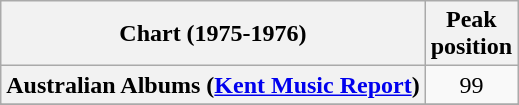<table class="wikitable sortable plainrowheaders">
<tr>
<th scope="col">Chart (1975-1976)</th>
<th scope="col">Peak<br>position</th>
</tr>
<tr>
<th scope="row">Australian Albums (<a href='#'>Kent Music Report</a>)</th>
<td align="center">99</td>
</tr>
<tr>
</tr>
<tr>
</tr>
</table>
